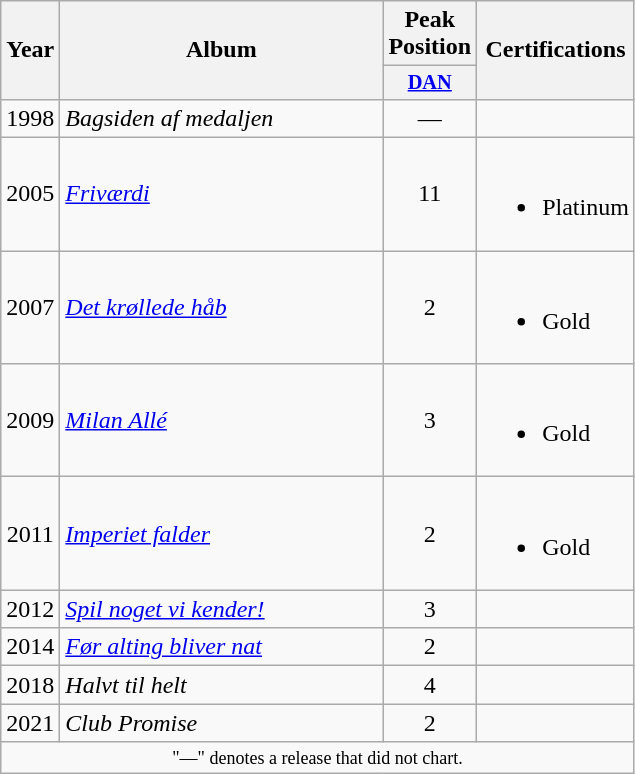<table class="wikitable plainrowheaders" style="text-align:center;" border="1">
<tr>
<th scope="col" rowspan="2">Year</th>
<th scope="col" rowspan="2" style="width:13em;">Album</th>
<th scope="col" colspan="1">Peak Position</th>
<th scope="col" rowspan="2">Certifications</th>
</tr>
<tr>
<th scope="col" style="width:3em;font-size:85%;"><a href='#'>DAN</a><br></th>
</tr>
<tr>
<td>1998</td>
<td style="text-align:left;"><em>Bagsiden af medaljen</em></td>
<td>—</td>
<td style="text-align:left;"></td>
</tr>
<tr>
<td>2005</td>
<td style="text-align:left;"><em><a href='#'>Friværdi</a></em></td>
<td>11</td>
<td style="text-align:left;"><br><ul><li>Platinum</li></ul></td>
</tr>
<tr>
<td>2007</td>
<td style="text-align:left;"><em><a href='#'>Det krøllede håb</a></em></td>
<td>2</td>
<td style="text-align:left;"><br><ul><li>Gold</li></ul></td>
</tr>
<tr>
<td>2009</td>
<td style="text-align:left;"><em><a href='#'>Milan Allé</a></em></td>
<td>3</td>
<td style="text-align:left;"><br><ul><li>Gold</li></ul></td>
</tr>
<tr>
<td>2011</td>
<td style="text-align:left;"><em><a href='#'>Imperiet falder</a></em></td>
<td>2</td>
<td style="text-align:left;"><br><ul><li>Gold</li></ul></td>
</tr>
<tr>
<td>2012</td>
<td style="text-align:left;"><em><a href='#'>Spil noget vi kender!</a></em></td>
<td>3</td>
<td style="text-align:left;"></td>
</tr>
<tr>
<td>2014</td>
<td style="text-align:left;"><em><a href='#'>Før alting bliver nat</a></em></td>
<td>2</td>
<td style="text-align:left;"></td>
</tr>
<tr>
<td>2018</td>
<td style="text-align:left;"><em>Halvt til helt</em></td>
<td>4<br></td>
<td style="text-align:left;"></td>
</tr>
<tr>
<td>2021</td>
<td style="text-align:left;"><em>Club Promise</em></td>
<td>2<br></td>
<td style="text-align:left;"></td>
</tr>
<tr>
<td colspan="4" style="font-size:9pt">"—" denotes a release that did not chart.</td>
</tr>
</table>
